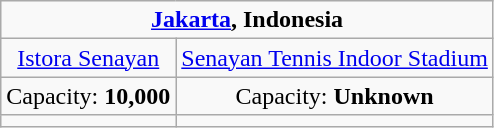<table class="wikitable" style="text-align:center">
<tr>
<td colspan=2><strong><a href='#'>Jakarta</a>, Indonesia</strong></td>
</tr>
<tr>
<td><a href='#'>Istora Senayan</a></td>
<td><a href='#'>Senayan Tennis Indoor Stadium</a></td>
</tr>
<tr>
<td>Capacity: <strong>10,000</strong></td>
<td>Capacity: <strong>Unknown</strong></td>
</tr>
<tr>
<td></td>
<td></td>
</tr>
</table>
